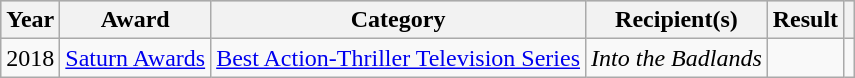<table class="wikitable sortable plainrowheaders">
<tr style="background:#ccc; text-align:center;">
<th scope="col">Year</th>
<th scope="col">Award</th>
<th scope="col">Category</th>
<th scope="col">Recipient(s)</th>
<th scope="col">Result</th>
<th scope="col" class="unsortable"></th>
</tr>
<tr>
<td>2018</td>
<td><a href='#'>Saturn Awards</a></td>
<td><a href='#'>Best Action-Thriller Television Series</a></td>
<td><em>Into the Badlands</em></td>
<td></td>
<td style="text-align:center;"></td>
</tr>
</table>
